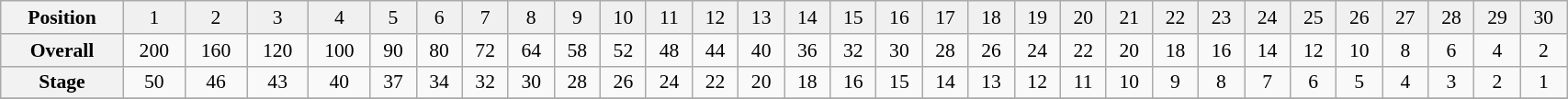<table class="wikitable" style="font-size:90%; text-align:center; width:90%">
<tr bgcolor="#F0F0F0">
<th>Position</th>
<td>1</td>
<td>2</td>
<td>3</td>
<td>4</td>
<td>5</td>
<td>6</td>
<td>7</td>
<td>8</td>
<td>9</td>
<td>10</td>
<td>11</td>
<td>12</td>
<td>13</td>
<td>14</td>
<td>15</td>
<td>16</td>
<td>17</td>
<td>18</td>
<td>19</td>
<td>20</td>
<td>21</td>
<td>22</td>
<td>23</td>
<td>24</td>
<td>25</td>
<td>26</td>
<td>27</td>
<td>28</td>
<td>29</td>
<td>30</td>
</tr>
<tr>
<th>Overall</th>
<td>200</td>
<td>160</td>
<td>120</td>
<td>100</td>
<td>90</td>
<td>80</td>
<td>72</td>
<td>64</td>
<td>58</td>
<td>52</td>
<td>48</td>
<td>44</td>
<td>40</td>
<td>36</td>
<td>32</td>
<td>30</td>
<td>28</td>
<td>26</td>
<td>24</td>
<td>22</td>
<td>20</td>
<td>18</td>
<td>16</td>
<td>14</td>
<td>12</td>
<td>10</td>
<td>8</td>
<td>6</td>
<td>4</td>
<td>2</td>
</tr>
<tr>
<th>Stage</th>
<td>50</td>
<td>46</td>
<td>43</td>
<td>40</td>
<td>37</td>
<td>34</td>
<td>32</td>
<td>30</td>
<td>28</td>
<td>26</td>
<td>24</td>
<td>22</td>
<td>20</td>
<td>18</td>
<td>16</td>
<td>15</td>
<td>14</td>
<td>13</td>
<td>12</td>
<td>11</td>
<td>10</td>
<td>9</td>
<td>8</td>
<td>7</td>
<td>6</td>
<td>5</td>
<td>4</td>
<td>3</td>
<td>2</td>
<td>1</td>
</tr>
<tr>
</tr>
</table>
